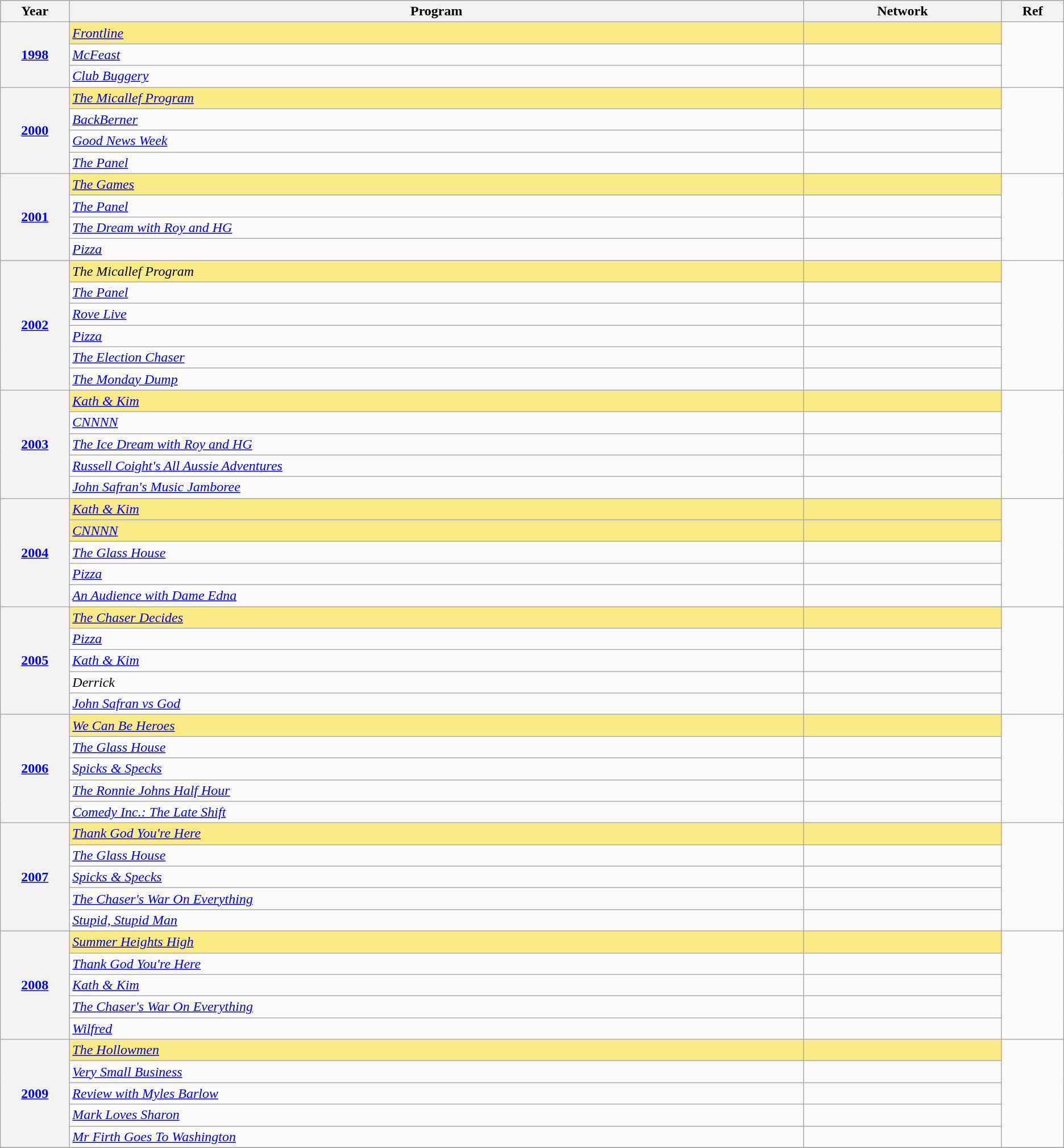<table class="wikitable sortable">
<tr style="background:#bebebe;">
<th scope="col" style="width:1%;">Year</th>
<th scope="col" style="width:16%;">Program</th>
<th scope="col" style="width:4%;">Network</th>
<th scope="col" style="width:1%;" class="unsortable">Ref</th>
</tr>
<tr>
<th scope="row" rowspan="3" style="text-align:center"><a href='#'>1998</a></th>
<td style="background:#FAEB86"><em><a href='#'>Frontline</a></em></td>
<td style="background:#FAEB86"></td>
<td rowspan="3"></td>
</tr>
<tr>
<td><em><a href='#'>McFeast</a></em></td>
<td></td>
</tr>
<tr>
<td><em><a href='#'>Club Buggery</a></em></td>
<td></td>
</tr>
<tr>
<th scope="row" rowspan="4" style="text-align:center"><a href='#'>2000</a></th>
<td style="background:#FAEB86"><em><a href='#'>The Micallef Program</a></em></td>
<td style="background:#FAEB86"></td>
<td rowspan="4"></td>
</tr>
<tr>
<td><em><a href='#'>BackBerner</a></em></td>
<td></td>
</tr>
<tr>
<td><em><a href='#'>Good News Week</a></em></td>
<td></td>
</tr>
<tr>
<td><em><a href='#'>The Panel</a></em></td>
<td></td>
</tr>
<tr>
<th scope="row" rowspan="4" style="text-align:center"><a href='#'>2001</a></th>
<td style="background:#FAEB86"><em><a href='#'>The Games</a></em></td>
<td style="background:#FAEB86"></td>
<td rowspan="4"></td>
</tr>
<tr>
<td><em><a href='#'>The Panel</a></em></td>
<td></td>
</tr>
<tr>
<td><em><a href='#'>The Dream with Roy and HG</a></em></td>
<td></td>
</tr>
<tr>
<td><em><a href='#'>Pizza</a></em></td>
<td></td>
</tr>
<tr>
<th scope="row" rowspan="6" style="text-align:center"><a href='#'>2002</a></th>
<td style="background:#FAEB86"><em>The Micallef Program</em></td>
<td style="background:#FAEB86"></td>
<td rowspan="6"></td>
</tr>
<tr>
<td><em><a href='#'>The Panel</a></em></td>
<td></td>
</tr>
<tr>
<td><em><a href='#'>Rove Live</a></em></td>
<td></td>
</tr>
<tr>
<td><em><a href='#'>Pizza</a></em></td>
<td></td>
</tr>
<tr>
<td><em><a href='#'>The Election Chaser</a></em></td>
<td></td>
</tr>
<tr>
<td><em><a href='#'>The Monday Dump</a></em></td>
<td></td>
</tr>
<tr>
<th scope="row" rowspan="5" style="text-align:center"><a href='#'>2003</a></th>
<td style="background:#FAEB86"><em><a href='#'>Kath & Kim</a></em></td>
<td style="background:#FAEB86"></td>
<td rowspan="5"></td>
</tr>
<tr>
<td><em><a href='#'>CNNNN</a></em></td>
<td></td>
</tr>
<tr>
<td><em><a href='#'>The Ice Dream with Roy and HG</a></em></td>
<td></td>
</tr>
<tr>
<td><em><a href='#'>Russell Coight's All Aussie Adventures</a></em></td>
<td></td>
</tr>
<tr>
<td><em><a href='#'>John Safran's Music Jamboree</a></em></td>
<td></td>
</tr>
<tr>
<th scope="row" rowspan="5" style="text-align:center"><a href='#'>2004</a></th>
<td style="background:#FAEB86"><em><a href='#'>Kath & Kim</a></em></td>
<td style="background:#FAEB86"></td>
<td rowspan="5"></td>
</tr>
<tr>
<td style="background:#FAEB86"><em><a href='#'>CNNNN</a></em></td>
<td style="background:#FAEB86"></td>
</tr>
<tr>
<td><em><a href='#'>The Glass House</a></em></td>
<td></td>
</tr>
<tr>
<td><em><a href='#'>Pizza</a></em></td>
<td></td>
</tr>
<tr>
<td><em><a href='#'>An Audience with Dame Edna</a></em></td>
<td></td>
</tr>
<tr>
<th scope="row" rowspan="5" style="text-align:center"><a href='#'>2005</a></th>
<td style="background:#FAEB86"><em><a href='#'>The Chaser Decides</a></em></td>
<td style="background:#FAEB86"></td>
<td rowspan="5"></td>
</tr>
<tr>
<td><em><a href='#'>Pizza</a></em></td>
<td></td>
</tr>
<tr>
<td><em><a href='#'>Kath & Kim</a></em></td>
<td></td>
</tr>
<tr>
<td><em>Derrick</em></td>
<td></td>
</tr>
<tr>
<td><em><a href='#'>John Safran vs God</a></em></td>
<td></td>
</tr>
<tr>
<th scope="row" rowspan="5" style="text-align:center"><a href='#'>2006</a></th>
<td style="background:#FAEB86"><em><a href='#'>We Can Be Heroes</a></em></td>
<td style="background:#FAEB86"></td>
<td rowspan="5"></td>
</tr>
<tr>
<td><em><a href='#'>The Glass House</a></em></td>
<td></td>
</tr>
<tr>
<td><em><a href='#'>Spicks & Specks</a></em></td>
<td></td>
</tr>
<tr>
<td><em><a href='#'>The Ronnie Johns Half Hour</a></em></td>
<td></td>
</tr>
<tr>
<td><em><a href='#'>Comedy Inc.: The Late Shift</a></em></td>
<td></td>
</tr>
<tr>
<th scope="row" rowspan="5" style="text-align:center"><a href='#'>2007</a></th>
<td style="background:#FAEB86"><em><a href='#'>Thank God You're Here</a></em></td>
<td style="background:#FAEB86"></td>
<td rowspan="5"></td>
</tr>
<tr>
<td><em><a href='#'>The Glass House</a></em></td>
<td></td>
</tr>
<tr>
<td><em><a href='#'>Spicks & Specks</a></em></td>
<td></td>
</tr>
<tr>
<td><em><a href='#'>The Chaser's War On Everything</a></em></td>
<td></td>
</tr>
<tr>
<td><em><a href='#'>Stupid, Stupid Man</a></em></td>
<td></td>
</tr>
<tr>
<th scope="row" rowspan="5" style="text-align:center"><a href='#'>2008</a></th>
<td style="background:#FAEB86"><em><a href='#'>Summer Heights High</a></em></td>
<td style="background:#FAEB86"></td>
<td rowspan="5"></td>
</tr>
<tr>
<td><em><a href='#'>Thank God You're Here</a></em></td>
<td></td>
</tr>
<tr>
<td><em><a href='#'>Kath & Kim</a></em></td>
<td></td>
</tr>
<tr>
<td><em><a href='#'>The Chaser's War On Everything</a></em></td>
<td></td>
</tr>
<tr>
<td><em><a href='#'>Wilfred</a></em></td>
<td></td>
</tr>
<tr>
<th scope="row" rowspan="5" style="text-align:center"><a href='#'>2009</a></th>
<td style="background:#FAEB86"><em><a href='#'>The Hollowmen</a></em></td>
<td style="background:#FAEB86"></td>
<td rowspan="5"></td>
</tr>
<tr>
<td><em><a href='#'>Very Small Business</a></em></td>
<td></td>
</tr>
<tr>
<td><em><a href='#'>Review with Myles Barlow</a></em></td>
<td></td>
</tr>
<tr>
<td><em><a href='#'>Mark Loves Sharon</a></em></td>
<td></td>
</tr>
<tr>
<td><em><a href='#'>Mr Firth Goes To Washington</a></em></td>
<td></td>
</tr>
<tr>
</tr>
</table>
